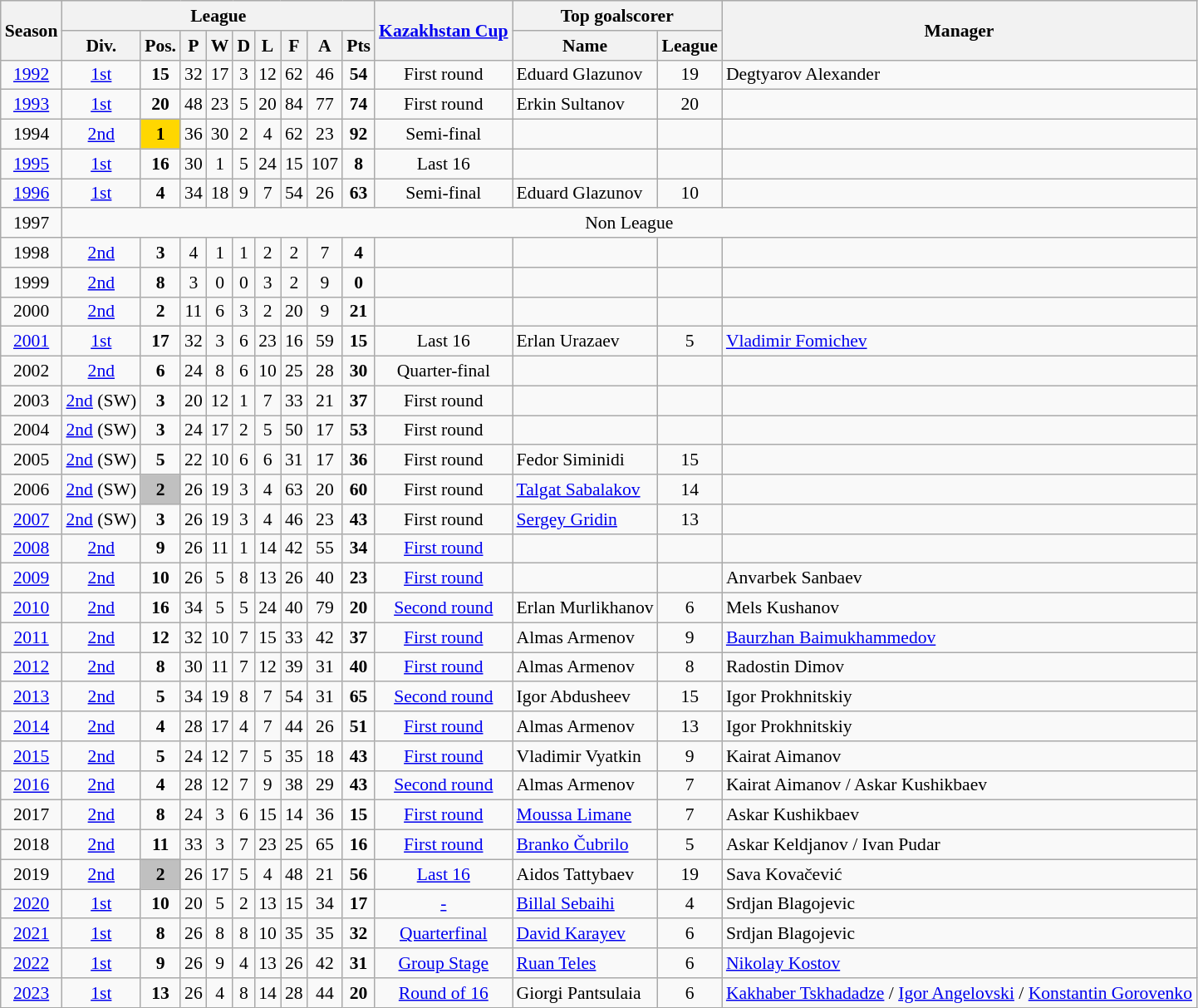<table class="wikitable mw-collapsible mw-collapsed" align=center cellspacing="0" cellpadding="3" style="border:1px solid #AAAAAA;font-size:90%">
<tr style="background:#efefef;">
<th rowspan="2">Season</th>
<th colspan="9">League</th>
<th rowspan="2"><a href='#'>Kazakhstan Cup</a></th>
<th colspan="2">Top goalscorer</th>
<th rowspan="2">Manager</th>
</tr>
<tr>
<th>Div.</th>
<th>Pos.</th>
<th>P</th>
<th>W</th>
<th>D</th>
<th>L</th>
<th>F</th>
<th>A</th>
<th>Pts</th>
<th>Name</th>
<th>League</th>
</tr>
<tr>
<td align=center><a href='#'>1992</a></td>
<td align=center><a href='#'>1st</a></td>
<td align=center><strong>15</strong></td>
<td align=center>32</td>
<td align=center>17</td>
<td align=center>3</td>
<td align=center>12</td>
<td align=center>62</td>
<td align=center>46</td>
<td align=center><strong>54</strong></td>
<td align=center>First round</td>
<td align=left> Eduard Glazunov</td>
<td align=center>19</td>
<td align=left> Degtyarov Alexander</td>
</tr>
<tr>
<td align=center><a href='#'>1993</a></td>
<td align=center><a href='#'>1st</a></td>
<td align=center><strong>20</strong></td>
<td align=center>48</td>
<td align=center>23</td>
<td align=center>5</td>
<td align=center>20</td>
<td align=center>84</td>
<td align=center>77</td>
<td align=center><strong>74</strong></td>
<td align=center>First round</td>
<td align=left> Erkin Sultanov</td>
<td align=center>20</td>
<td align=left></td>
</tr>
<tr>
<td align=center>1994</td>
<td align=center><a href='#'>2nd</a></td>
<td style="text-align:center; background:gold;"><strong>1</strong></td>
<td align=center>36</td>
<td align=center>30</td>
<td align=center>2</td>
<td align=center>4</td>
<td align=center>62</td>
<td align=center>23</td>
<td align=center><strong>92</strong></td>
<td align=center>Semi-final</td>
<td align=left></td>
<td align=center></td>
<td align=left></td>
</tr>
<tr>
<td align=center><a href='#'>1995</a></td>
<td align=center><a href='#'>1st</a></td>
<td align=center><strong>16</strong></td>
<td align=center>30</td>
<td align=center>1</td>
<td align=center>5</td>
<td align=center>24</td>
<td align=center>15</td>
<td align=center>107</td>
<td align=center><strong>8</strong></td>
<td align=center>Last 16</td>
<td align=left></td>
<td align=center></td>
<td align=left></td>
</tr>
<tr>
<td align=center><a href='#'>1996</a></td>
<td align=center><a href='#'>1st</a></td>
<td align=center><strong>4</strong></td>
<td align=center>34</td>
<td align=center>18</td>
<td align=center>9</td>
<td align=center>7</td>
<td align=center>54</td>
<td align=center>26</td>
<td align=center><strong>63</strong></td>
<td align=center>Semi-final</td>
<td align=left> Eduard Glazunov</td>
<td align=center>10</td>
<td align=left></td>
</tr>
<tr>
<td align=center>1997</td>
<td colspan="13" align=center>Non League</td>
</tr>
<tr>
<td align=center>1998</td>
<td align=center><a href='#'>2nd</a></td>
<td align=center><strong>3</strong></td>
<td align=center>4</td>
<td align=center>1</td>
<td align=center>1</td>
<td align=center>2</td>
<td align=center>2</td>
<td align=center>7</td>
<td align=center><strong>4</strong></td>
<td align=center></td>
<td align=left></td>
<td align=center></td>
<td align=left></td>
</tr>
<tr>
<td align=center>1999</td>
<td align=center><a href='#'>2nd</a></td>
<td align=center><strong>8</strong></td>
<td align=center>3</td>
<td align=center>0</td>
<td align=center>0</td>
<td align=center>3</td>
<td align=center>2</td>
<td align=center>9</td>
<td align=center><strong>0</strong></td>
<td align=center></td>
<td align=left></td>
<td align=center></td>
<td align=left></td>
</tr>
<tr>
<td align=center>2000</td>
<td align=center><a href='#'>2nd</a></td>
<td align=center><strong>2</strong></td>
<td align=center>11</td>
<td align=center>6</td>
<td align=center>3</td>
<td align=center>2</td>
<td align=center>20</td>
<td align=center>9</td>
<td align=center><strong>21</strong></td>
<td align=center></td>
<td align=left></td>
<td align=center></td>
<td align=left></td>
</tr>
<tr>
<td align=center><a href='#'>2001</a></td>
<td align=center><a href='#'>1st</a></td>
<td align=center><strong>17</strong></td>
<td align=center>32</td>
<td align=center>3</td>
<td align=center>6</td>
<td align=center>23</td>
<td align=center>16</td>
<td align=center>59</td>
<td align=center><strong>15</strong></td>
<td align=center>Last 16</td>
<td align=left> Erlan Urazaev</td>
<td align=center>5</td>
<td align=left> <a href='#'>Vladimir Fomichev</a></td>
</tr>
<tr>
<td align=center>2002</td>
<td align=center><a href='#'>2nd</a></td>
<td align=center><strong>6</strong></td>
<td align=center>24</td>
<td align=center>8</td>
<td align=center>6</td>
<td align=center>10</td>
<td align=center>25</td>
<td align=center>28</td>
<td align=center><strong>30</strong></td>
<td align=center>Quarter-final</td>
<td align=left></td>
<td align=center></td>
<td align=left></td>
</tr>
<tr>
<td align=center>2003</td>
<td align=center><a href='#'>2nd</a> (SW)</td>
<td align=center><strong>3</strong></td>
<td align=center>20</td>
<td align=center>12</td>
<td align=center>1</td>
<td align=center>7</td>
<td align=center>33</td>
<td align=center>21</td>
<td align=center><strong>37</strong></td>
<td align=center>First round</td>
<td align=left></td>
<td align=center></td>
<td align=left></td>
</tr>
<tr>
<td align=center>2004</td>
<td align=center><a href='#'>2nd</a> (SW)</td>
<td align=center><strong>3</strong></td>
<td align=center>24</td>
<td align=center>17</td>
<td align=center>2</td>
<td align=center>5</td>
<td align=center>50</td>
<td align=center>17</td>
<td align=center><strong>53</strong></td>
<td align=center>First round</td>
<td align=left></td>
<td align=center></td>
<td align=left></td>
</tr>
<tr>
<td align=center>2005</td>
<td align=center><a href='#'>2nd</a> (SW)</td>
<td align=center><strong>5</strong></td>
<td align=center>22</td>
<td align=center>10</td>
<td align=center>6</td>
<td align=center>6</td>
<td align=center>31</td>
<td align=center>17</td>
<td align=center><strong>36</strong></td>
<td align=center>First round</td>
<td align=left> Fedor Siminidi</td>
<td align=center>15</td>
<td align=left></td>
</tr>
<tr>
<td align=center>2006</td>
<td align=center><a href='#'>2nd</a> (SW)</td>
<td style="text-align:center; background:silver;"><strong>2</strong></td>
<td align=center>26</td>
<td align=center>19</td>
<td align=center>3</td>
<td align=center>4</td>
<td align=center>63</td>
<td align=center>20</td>
<td align=center><strong>60</strong></td>
<td align=center>First round</td>
<td align=left> <a href='#'>Talgat Sabalakov</a></td>
<td align=center>14</td>
<td align=left></td>
</tr>
<tr>
<td align=center><a href='#'>2007</a></td>
<td align=center><a href='#'>2nd</a> (SW)</td>
<td align=center><strong>3</strong></td>
<td align=center>26</td>
<td align=center>19</td>
<td align=center>3</td>
<td align=center>4</td>
<td align=center>46</td>
<td align=center>23</td>
<td align=center><strong>43</strong></td>
<td align=center>First round</td>
<td align=left> <a href='#'>Sergey Gridin</a></td>
<td align=center>13</td>
<td align=left></td>
</tr>
<tr>
<td align=center><a href='#'>2008</a></td>
<td align=center><a href='#'>2nd</a></td>
<td align=center><strong>9</strong></td>
<td align=center>26</td>
<td align=center>11</td>
<td align=center>1</td>
<td align=center>14</td>
<td align=center>42</td>
<td align=center>55</td>
<td align=center><strong>34</strong></td>
<td align=center><a href='#'>First round</a></td>
<td align=left></td>
<td align=center></td>
<td align=left></td>
</tr>
<tr>
<td align=center><a href='#'>2009</a></td>
<td align=center><a href='#'>2nd</a></td>
<td align=center><strong>10</strong></td>
<td align=center>26</td>
<td align=center>5</td>
<td align=center>8</td>
<td align=center>13</td>
<td align=center>26</td>
<td align=center>40</td>
<td align=center><strong>23</strong></td>
<td align=center><a href='#'>First round</a></td>
<td align=left></td>
<td align=center></td>
<td align=left> Anvarbek Sanbaev</td>
</tr>
<tr>
<td align=center><a href='#'>2010</a></td>
<td align=center><a href='#'>2nd</a></td>
<td align=center><strong>16</strong></td>
<td align=center>34</td>
<td align=center>5</td>
<td align=center>5</td>
<td align=center>24</td>
<td align=center>40</td>
<td align=center>79</td>
<td align=center><strong>20</strong></td>
<td align=center><a href='#'>Second round</a></td>
<td align=left> Erlan Murlikhanov</td>
<td align=center>6</td>
<td align=left> Mels Kushanov</td>
</tr>
<tr>
<td align=center><a href='#'>2011</a></td>
<td align=center><a href='#'>2nd</a></td>
<td align=center><strong>12</strong></td>
<td align=center>32</td>
<td align=center>10</td>
<td align=center>7</td>
<td align=center>15</td>
<td align=center>33</td>
<td align=center>42</td>
<td align=center><strong>37</strong></td>
<td align=center><a href='#'>First round</a></td>
<td align=left> Almas Armenov</td>
<td align=center>9</td>
<td align=left> <a href='#'>Baurzhan Baimukhammedov</a></td>
</tr>
<tr>
<td align=center><a href='#'>2012</a></td>
<td align=center><a href='#'>2nd</a></td>
<td align=center><strong>8</strong></td>
<td align=center>30</td>
<td align=center>11</td>
<td align=center>7</td>
<td align=center>12</td>
<td align=center>39</td>
<td align=center>31</td>
<td align=center><strong>40</strong></td>
<td align=center><a href='#'>First round</a></td>
<td align=left> Almas Armenov</td>
<td align=center>8</td>
<td align=left> Radostin Dimov</td>
</tr>
<tr>
<td align=center><a href='#'>2013</a></td>
<td align=center><a href='#'>2nd</a></td>
<td align=center><strong>5</strong></td>
<td align=center>34</td>
<td align=center>19</td>
<td align=center>8</td>
<td align=center>7</td>
<td align=center>54</td>
<td align=center>31</td>
<td align=center><strong>65</strong></td>
<td align=center><a href='#'>Second round</a></td>
<td align=left> Igor Abdusheev</td>
<td align=center>15</td>
<td align=left> Igor Prokhnitskiy</td>
</tr>
<tr>
<td align=center><a href='#'>2014</a></td>
<td align=center><a href='#'>2nd</a></td>
<td align=center><strong>4</strong></td>
<td align=center>28</td>
<td align=center>17</td>
<td align=center>4</td>
<td align=center>7</td>
<td align=center>44</td>
<td align=center>26</td>
<td align=center><strong>51</strong></td>
<td align=center><a href='#'>First round</a></td>
<td align=left> Almas Armenov</td>
<td align=center>13</td>
<td align=left> Igor Prokhnitskiy</td>
</tr>
<tr>
<td align=center><a href='#'>2015</a></td>
<td align=center><a href='#'>2nd</a></td>
<td align=center><strong>5</strong></td>
<td align=center>24</td>
<td align=center>12</td>
<td align=center>7</td>
<td align=center>5</td>
<td align=center>35</td>
<td align=center>18</td>
<td align=center><strong>43</strong></td>
<td align=center><a href='#'>First round</a></td>
<td align=left> Vladimir Vyatkin</td>
<td align=center>9</td>
<td align=left> Kairat Aimanov</td>
</tr>
<tr>
<td align=center><a href='#'>2016</a></td>
<td align=center><a href='#'>2nd</a></td>
<td align=center><strong>4</strong></td>
<td align=center>28</td>
<td align=center>12</td>
<td align=center>7</td>
<td align=center>9</td>
<td align=center>38</td>
<td align=center>29</td>
<td align=center><strong>43</strong></td>
<td align=center><a href='#'>Second round</a></td>
<td align=left> Almas Armenov</td>
<td align=center>7</td>
<td align=left> Kairat Aimanov / Askar Kushikbaev</td>
</tr>
<tr>
<td align=center>2017</td>
<td align=center><a href='#'>2nd</a></td>
<td align=center><strong>8</strong></td>
<td align=center>24</td>
<td align=center>3</td>
<td align=center>6</td>
<td align=center>15</td>
<td align=center>14</td>
<td align=center>36</td>
<td align=center><strong>15</strong></td>
<td align=center><a href='#'>First round</a></td>
<td align=left> <a href='#'>Moussa Limane</a></td>
<td align=center>7</td>
<td align=left> Askar Kushikbaev</td>
</tr>
<tr>
<td align=center>2018</td>
<td align=center><a href='#'>2nd</a></td>
<td align=center><strong>11</strong></td>
<td align=center>33</td>
<td align=center>3</td>
<td align=center>7</td>
<td align=center>23</td>
<td align=center>25</td>
<td align=center>65</td>
<td align=center><strong>16</strong></td>
<td align=center><a href='#'>First round</a></td>
<td align=left> <a href='#'>Branko Čubrilo</a></td>
<td align=center>5</td>
<td align=left> Askar Keldjanov /  Ivan Pudar</td>
</tr>
<tr>
<td align=center>2019</td>
<td align=center><a href='#'>2nd</a></td>
<td style="text-align:center; background:silver;"><strong>2</strong></td>
<td align=center>26</td>
<td align=center>17</td>
<td align=center>5</td>
<td align=center>4</td>
<td align=center>48</td>
<td align=center>21</td>
<td align=center><strong>56</strong></td>
<td align=center><a href='#'>Last 16</a></td>
<td align=left> Aidos Tattybaev</td>
<td align=center>19</td>
<td align=left> Sava Kovačević</td>
</tr>
<tr>
<td align=center><a href='#'>2020</a></td>
<td align=center><a href='#'>1st</a></td>
<td align=center><strong>10</strong></td>
<td align=center>20</td>
<td align=center>5</td>
<td align=center>2</td>
<td align=center>13</td>
<td align=center>15</td>
<td align=center>34</td>
<td align=center><strong>17</strong></td>
<td align=center><a href='#'>-</a></td>
<td align=left> <a href='#'>Billal Sebaihi</a></td>
<td align=center>4</td>
<td align=left> Srdjan Blagojevic</td>
</tr>
<tr>
<td align=center><a href='#'>2021</a></td>
<td align=center><a href='#'>1st</a></td>
<td align=center><strong>8</strong></td>
<td align=center>26</td>
<td align=center>8</td>
<td align=center>8</td>
<td align=center>10</td>
<td align=center>35</td>
<td align=center>35</td>
<td align=center><strong>32</strong></td>
<td align=center><a href='#'>Quarterfinal</a></td>
<td align=left> <a href='#'>David Karayev</a></td>
<td align=center>6</td>
<td align=left> Srdjan Blagojevic</td>
</tr>
<tr>
<td align=center><a href='#'>2022</a></td>
<td align=center><a href='#'>1st</a></td>
<td align=center><strong>9</strong></td>
<td align=center>26</td>
<td align=center>9</td>
<td align=center>4</td>
<td align=center>13</td>
<td align=center>26</td>
<td align=center>42</td>
<td align=center><strong>31</strong></td>
<td align=center><a href='#'>Group Stage</a></td>
<td align=left> <a href='#'>Ruan Teles</a></td>
<td align=center>6</td>
<td align=left> <a href='#'>Nikolay Kostov</a></td>
</tr>
<tr>
<td align=center><a href='#'>2023</a></td>
<td align=center><a href='#'>1st</a></td>
<td align=center><strong>13</strong></td>
<td align=center>26</td>
<td align=center>4</td>
<td align=center>8</td>
<td align=center>14</td>
<td align=center>28</td>
<td align=center>44</td>
<td align=center><strong>20</strong></td>
<td align=center><a href='#'>Round of 16</a></td>
<td align=left> Giorgi Pantsulaia</td>
<td align=center>6</td>
<td align=left> <a href='#'>Kakhaber Tskhadadze</a> /  <a href='#'>Igor Angelovski</a> /  <a href='#'>Konstantin Gorovenko</a></td>
</tr>
</table>
